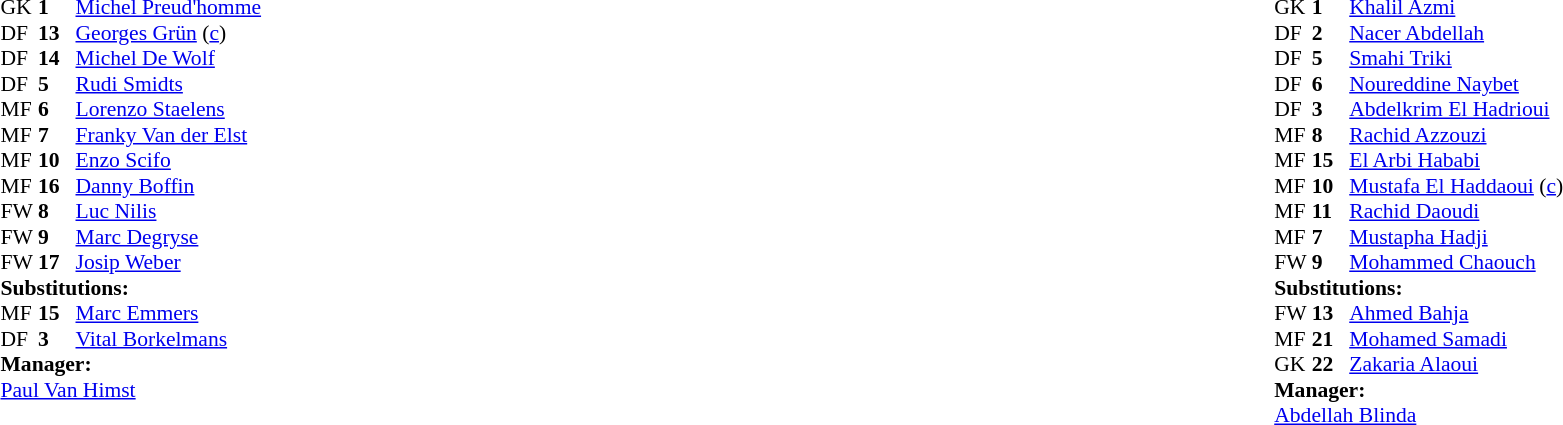<table width="100%">
<tr>
<td valign="top" width="50%"><br><table style="font-size: 90%" cellspacing="0" cellpadding="0">
<tr>
<th width="25"></th>
<th width="25"></th>
</tr>
<tr>
<td>GK</td>
<td><strong>1</strong></td>
<td><a href='#'>Michel Preud'homme</a></td>
</tr>
<tr>
<td>DF</td>
<td><strong>13</strong></td>
<td><a href='#'>Georges Grün</a> (<a href='#'>c</a>)</td>
<td></td>
</tr>
<tr>
<td>DF</td>
<td><strong>14</strong></td>
<td><a href='#'>Michel De Wolf</a></td>
</tr>
<tr>
<td>DF</td>
<td><strong>5</strong></td>
<td><a href='#'>Rudi Smidts</a></td>
</tr>
<tr>
<td>MF</td>
<td><strong>6</strong></td>
<td><a href='#'>Lorenzo Staelens</a></td>
</tr>
<tr>
<td>MF</td>
<td><strong>7</strong></td>
<td><a href='#'>Franky Van der Elst</a></td>
</tr>
<tr>
<td>MF</td>
<td><strong>10</strong></td>
<td><a href='#'>Enzo Scifo</a></td>
</tr>
<tr>
<td>MF</td>
<td><strong>16</strong></td>
<td><a href='#'>Danny Boffin</a></td>
<td></td>
<td></td>
</tr>
<tr>
<td>FW</td>
<td><strong>8</strong></td>
<td><a href='#'>Luc Nilis</a></td>
<td></td>
<td></td>
</tr>
<tr>
<td>FW</td>
<td><strong>9</strong></td>
<td><a href='#'>Marc Degryse</a></td>
</tr>
<tr>
<td>FW</td>
<td><strong>17</strong></td>
<td><a href='#'>Josip Weber</a></td>
<td></td>
</tr>
<tr>
<td colspan=3><strong>Substitutions:</strong></td>
</tr>
<tr>
<td>MF</td>
<td><strong>15</strong></td>
<td><a href='#'>Marc Emmers</a></td>
<td></td>
<td></td>
</tr>
<tr>
<td>DF</td>
<td><strong>3</strong></td>
<td><a href='#'>Vital Borkelmans</a></td>
<td></td>
<td></td>
</tr>
<tr>
<td colspan=3><strong>Manager:</strong></td>
</tr>
<tr>
<td colspan="4"><a href='#'>Paul Van Himst</a></td>
</tr>
</table>
</td>
<td></td>
<td valign="top" width="50%"><br><table style="font-size: 90%" cellspacing="0" cellpadding="0" align=center>
<tr>
<th width="25"></th>
<th width="25"></th>
</tr>
<tr>
<td>GK</td>
<td><strong>1</strong></td>
<td><a href='#'>Khalil Azmi</a></td>
<td></td>
<td></td>
</tr>
<tr>
<td>DF</td>
<td><strong>2</strong></td>
<td><a href='#'>Nacer Abdellah</a></td>
</tr>
<tr>
<td>DF</td>
<td><strong>5</strong></td>
<td><a href='#'>Smahi Triki</a></td>
</tr>
<tr>
<td>DF</td>
<td><strong>6</strong></td>
<td><a href='#'>Noureddine Naybet</a></td>
<td></td>
</tr>
<tr>
<td>DF</td>
<td><strong>3</strong></td>
<td><a href='#'>Abdelkrim El Hadrioui</a></td>
</tr>
<tr>
<td>MF</td>
<td><strong>8</strong></td>
<td><a href='#'>Rachid Azzouzi</a></td>
<td></td>
</tr>
<tr>
<td>MF</td>
<td><strong>15</strong></td>
<td><a href='#'>El Arbi Hababi</a></td>
</tr>
<tr>
<td>MF</td>
<td><strong>10</strong></td>
<td><a href='#'>Mustafa El Haddaoui</a> (<a href='#'>c</a>)</td>
<td></td>
<td></td>
</tr>
<tr>
<td>MF</td>
<td><strong>11</strong></td>
<td><a href='#'>Rachid Daoudi</a></td>
<td></td>
</tr>
<tr>
<td>MF</td>
<td><strong>7</strong></td>
<td><a href='#'>Mustapha Hadji</a></td>
</tr>
<tr>
<td>FW</td>
<td><strong>9</strong></td>
<td><a href='#'>Mohammed Chaouch</a></td>
<td></td>
<td></td>
</tr>
<tr>
<td colspan=3><strong>Substitutions:</strong></td>
</tr>
<tr>
<td>FW</td>
<td><strong>13</strong></td>
<td><a href='#'>Ahmed Bahja</a></td>
<td></td>
<td></td>
</tr>
<tr>
<td>MF</td>
<td><strong>21</strong></td>
<td><a href='#'>Mohamed Samadi</a></td>
<td></td>
<td></td>
</tr>
<tr>
<td>GK</td>
<td><strong>22</strong></td>
<td><a href='#'>Zakaria Alaoui</a></td>
<td></td>
<td></td>
</tr>
<tr>
<td colspan=3><strong>Manager:</strong></td>
</tr>
<tr>
<td colspan="4"><a href='#'>Abdellah Blinda</a></td>
</tr>
</table>
</td>
</tr>
</table>
